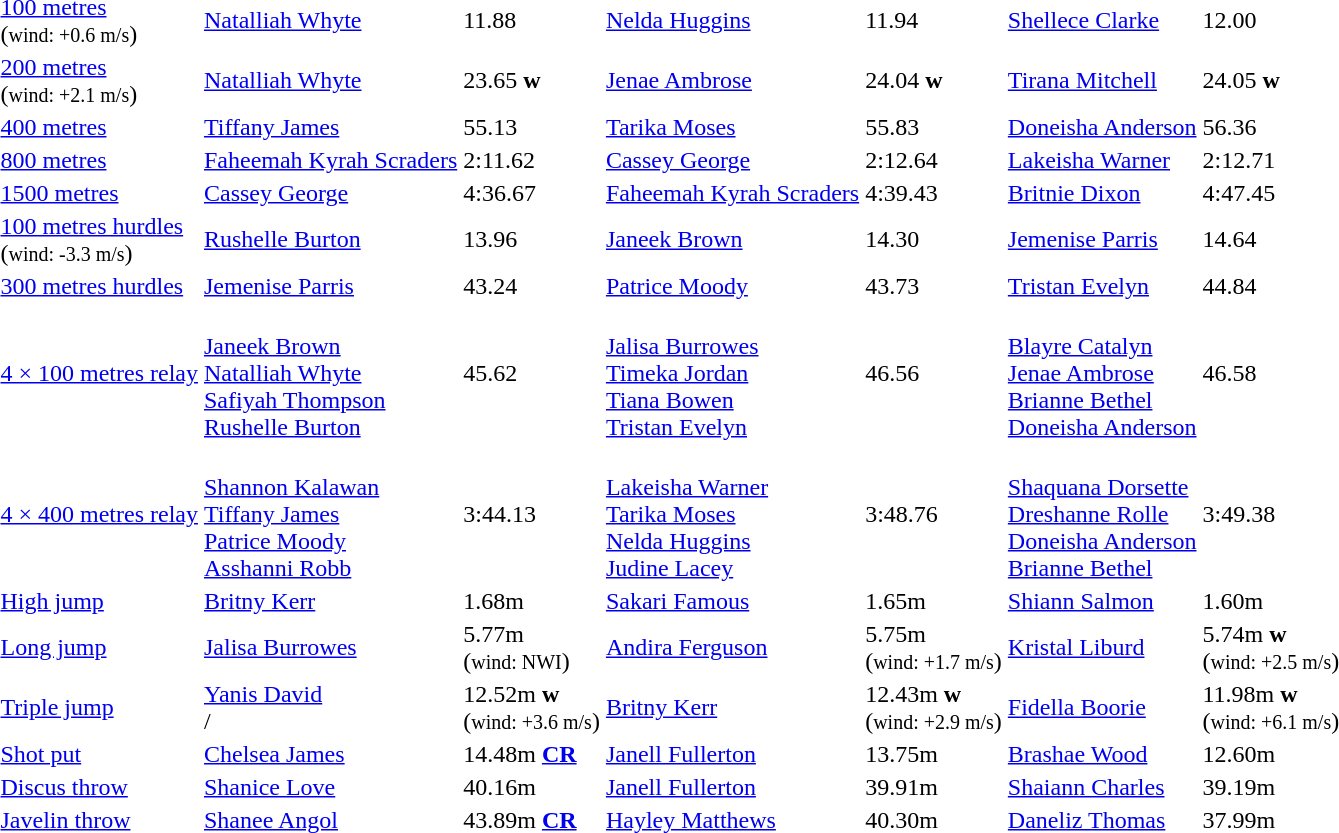<table>
<tr>
<td><a href='#'>100 metres</a> <br>(<small>wind: +0.6 m/s</small>)</td>
<td align=left><a href='#'>Natalliah Whyte</a> <br> </td>
<td>11.88</td>
<td align=left><a href='#'>Nelda Huggins</a> <br> </td>
<td>11.94</td>
<td align=left><a href='#'>Shellece Clarke</a> <br> </td>
<td>12.00</td>
</tr>
<tr>
<td><a href='#'>200 metres</a> <br>(<small>wind: +2.1 m/s</small>)</td>
<td align=left><a href='#'>Natalliah Whyte</a> <br> </td>
<td>23.65 <strong>w</strong></td>
<td align=left><a href='#'>Jenae Ambrose</a> <br> </td>
<td>24.04 <strong>w</strong></td>
<td align=left><a href='#'>Tirana Mitchell</a> <br> </td>
<td>24.05 <strong>w</strong></td>
</tr>
<tr>
<td><a href='#'>400 metres</a></td>
<td align=left><a href='#'>Tiffany James</a> <br> </td>
<td>55.13</td>
<td align=left><a href='#'>Tarika Moses</a> <br> </td>
<td>55.83</td>
<td align=left><a href='#'>Doneisha Anderson</a> <br> </td>
<td>56.36</td>
</tr>
<tr>
<td><a href='#'>800 metres</a></td>
<td align=left><a href='#'>Faheemah Kyrah Scraders</a> <br> </td>
<td>2:11.62</td>
<td align=left><a href='#'>Cassey George</a> <br> </td>
<td>2:12.64</td>
<td align=left><a href='#'>Lakeisha Warner</a> <br> </td>
<td>2:12.71</td>
</tr>
<tr>
<td><a href='#'>1500 metres</a></td>
<td align=left><a href='#'>Cassey George</a> <br> </td>
<td>4:36.67</td>
<td align=left><a href='#'>Faheemah Kyrah Scraders</a> <br> </td>
<td>4:39.43</td>
<td align=left><a href='#'>Britnie Dixon</a> <br> </td>
<td>4:47.45</td>
</tr>
<tr>
<td><a href='#'>100 metres hurdles</a> <br>(<small>wind: -3.3 m/s</small>)</td>
<td align=left><a href='#'>Rushelle Burton</a> <br> </td>
<td>13.96</td>
<td align=left><a href='#'>Janeek Brown</a> <br> </td>
<td>14.30</td>
<td align=left><a href='#'>Jemenise Parris</a> <br> </td>
<td>14.64</td>
</tr>
<tr>
<td><a href='#'>300 metres hurdles</a></td>
<td align=left><a href='#'>Jemenise Parris</a> <br> </td>
<td>43.24</td>
<td align=left><a href='#'>Patrice Moody</a> <br> </td>
<td>43.73</td>
<td align=left><a href='#'>Tristan Evelyn</a> <br> </td>
<td>44.84</td>
</tr>
<tr>
<td><a href='#'>4 × 100 metres relay</a></td>
<td align=left> <br><a href='#'>Janeek Brown</a> <br><a href='#'>Natalliah Whyte</a> <br><a href='#'>Safiyah Thompson</a> <br><a href='#'>Rushelle Burton</a></td>
<td>45.62</td>
<td align=left> <br><a href='#'>Jalisa Burrowes</a> <br><a href='#'>Timeka Jordan</a> <br><a href='#'>Tiana Bowen</a> <br><a href='#'>Tristan Evelyn</a></td>
<td>46.56</td>
<td align=left> <br><a href='#'>Blayre Catalyn</a> <br><a href='#'>Jenae Ambrose</a> <br><a href='#'>Brianne Bethel</a> <br><a href='#'>Doneisha Anderson</a></td>
<td>46.58</td>
</tr>
<tr>
<td><a href='#'>4 × 400 metres relay</a></td>
<td align=left> <br><a href='#'>Shannon Kalawan</a> <br><a href='#'>Tiffany James</a> <br><a href='#'>Patrice Moody</a> <br><a href='#'>Asshanni Robb</a></td>
<td>3:44.13</td>
<td align=left> <br><a href='#'>Lakeisha Warner</a> <br><a href='#'>Tarika Moses</a> <br><a href='#'>Nelda Huggins</a> <br><a href='#'>Judine Lacey</a></td>
<td>3:48.76</td>
<td align=left> <br><a href='#'>Shaquana Dorsette</a> <br><a href='#'>Dreshanne Rolle</a> <br><a href='#'>Doneisha Anderson</a> <br><a href='#'>Brianne Bethel</a></td>
<td>3:49.38</td>
</tr>
<tr>
<td><a href='#'>High jump</a></td>
<td align=left><a href='#'>Britny Kerr</a> <br> </td>
<td>1.68m</td>
<td align=left><a href='#'>Sakari Famous</a> <br> </td>
<td>1.65m</td>
<td align=left><a href='#'>Shiann Salmon</a> <br> </td>
<td>1.60m</td>
</tr>
<tr>
<td><a href='#'>Long jump</a></td>
<td align=left><a href='#'>Jalisa Burrowes</a> <br> </td>
<td>5.77m <br>(<small>wind: NWI</small>)</td>
<td align=left><a href='#'>Andira Ferguson</a> <br> </td>
<td>5.75m <br>(<small>wind: +1.7 m/s</small>)</td>
<td align=left><a href='#'>Kristal Liburd</a> <br> </td>
<td>5.74m <strong>w</strong><br>(<small>wind: +2.5 m/s</small>)</td>
</tr>
<tr>
<td><a href='#'>Triple jump</a></td>
<td align=left><a href='#'>Yanis David</a> <br> /</td>
<td>12.52m <strong>w</strong> <br>(<small>wind: +3.6 m/s</small>)</td>
<td align=left><a href='#'>Britny Kerr</a> <br> </td>
<td>12.43m <strong>w</strong> <br>(<small>wind: +2.9 m/s</small>)</td>
<td align=left><a href='#'>Fidella Boorie</a> <br> </td>
<td>11.98m <strong>w</strong> <br>(<small>wind: +6.1 m/s</small>)</td>
</tr>
<tr>
<td><a href='#'>Shot put</a></td>
<td align=left><a href='#'>Chelsea James</a> <br> </td>
<td>14.48m <a href='#'><strong>CR</strong></a></td>
<td align=left><a href='#'>Janell Fullerton</a> <br> </td>
<td>13.75m</td>
<td align=left><a href='#'>Brashae Wood</a> <br> </td>
<td>12.60m</td>
</tr>
<tr>
<td><a href='#'>Discus throw</a></td>
<td align=left><a href='#'>Shanice Love</a> <br> </td>
<td>40.16m</td>
<td align=left><a href='#'>Janell Fullerton</a> <br> </td>
<td>39.91m</td>
<td align=left><a href='#'>Shaiann Charles</a> <br> </td>
<td>39.19m</td>
</tr>
<tr>
<td><a href='#'>Javelin throw</a></td>
<td align=left><a href='#'>Shanee Angol</a> <br> </td>
<td>43.89m <a href='#'><strong>CR</strong></a></td>
<td align=left><a href='#'>Hayley Matthews</a> <br> </td>
<td>40.30m</td>
<td align=left><a href='#'>Daneliz Thomas</a> <br> </td>
<td>37.99m</td>
</tr>
</table>
